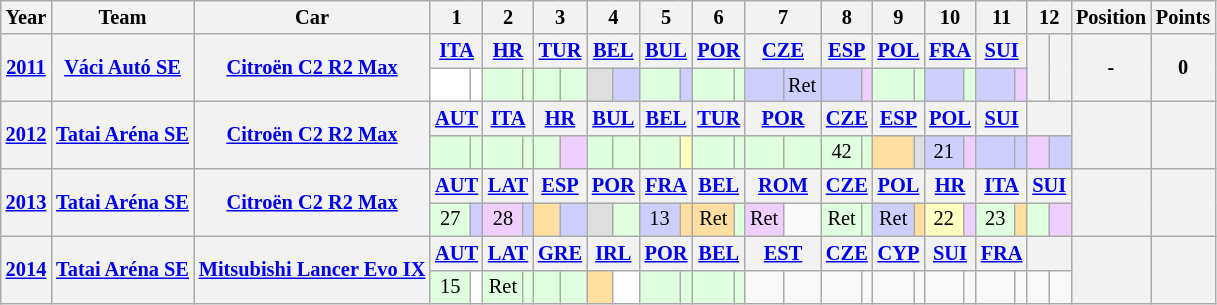<table class="wikitable" style="text-align:center; font-size:85%">
<tr>
<th>Year</th>
<th>Team</th>
<th>Car</th>
<th colspan=2>1</th>
<th colspan=2>2</th>
<th colspan=2>3</th>
<th colspan=2>4</th>
<th colspan=2>5</th>
<th colspan=2>6</th>
<th colspan=2>7</th>
<th colspan=2>8</th>
<th colspan=2>9</th>
<th colspan=2>10</th>
<th colspan=2>11</th>
<th colspan=2>12</th>
<th>Position</th>
<th>Points</th>
</tr>
<tr>
<th rowspan=2><a href='#'>2011</a></th>
<th rowspan=2><a href='#'>Váci Autó SE</a></th>
<th rowspan=2><a href='#'>Citroën C2 R2 Max</a></th>
<th colspan=2><a href='#'>ITA</a></th>
<th colspan=2><a href='#'>HR</a></th>
<th colspan=2><a href='#'>TUR</a></th>
<th colspan=2><a href='#'>BEL</a></th>
<th colspan=2><a href='#'>BUL</a></th>
<th colspan=2><a href='#'>POR</a></th>
<th colspan=2><a href='#'>CZE</a></th>
<th colspan=2><a href='#'>ESP</a></th>
<th colspan=2><a href='#'>POL</a></th>
<th colspan=2><a href='#'>FRA</a></th>
<th colspan=2><a href='#'>SUI</a></th>
<th rowspan=2></th>
<th rowspan=2></th>
<th rowspan=2>-</th>
<th rowspan=2>0</th>
</tr>
<tr>
<td style="background:#ffffff;"></td>
<td style="background:#ffffff;"></td>
<td style="background:#dfffdf;"></td>
<td style="background:#dfffdf;"></td>
<td style="background:#dfffdf;"></td>
<td style="background:#dfffdf;"></td>
<td style="background:#dfdfdf;"></td>
<td style="background:#cfcfff;"></td>
<td style="background:#dfffdf;"></td>
<td style="background:#cfcfff;"></td>
<td style="background:#dfffdf;"></td>
<td style="background:#dfffdf;"></td>
<td style="background:#cfcfff;"></td>
<td style="background:#cfcfff;">Ret</td>
<td style="background:#cfcfff;"></td>
<td style="background:#efcfff;"></td>
<td style="background:#dfffdf;"></td>
<td style="background:#dfffdf;"></td>
<td style="background:#cfcfff;"></td>
<td style="background:#dfffdf;"></td>
<td style="background:#cfcfff;"></td>
<td style="background:#efcfff;"></td>
</tr>
<tr>
<th rowspan=2><a href='#'>2012</a></th>
<th rowspan=2><a href='#'>Tatai Aréna SE</a></th>
<th rowspan=2><a href='#'>Citroën C2 R2 Max</a></th>
<th colspan=2><a href='#'>AUT</a></th>
<th colspan=2><a href='#'>ITA</a></th>
<th colspan=2><a href='#'>HR</a></th>
<th colspan=2><a href='#'>BUL</a></th>
<th colspan=2><a href='#'>BEL</a></th>
<th colspan=2><a href='#'>TUR</a></th>
<th colspan=2><a href='#'>POR</a></th>
<th colspan=2><a href='#'>CZE</a></th>
<th colspan=2><a href='#'>ESP</a></th>
<th colspan=2><a href='#'>POL</a></th>
<th colspan=2><a href='#'>SUI</a></th>
<th colspan=2></th>
<th rowspan=2></th>
<th rowspan=2></th>
</tr>
<tr>
<td style="background:#dfffdf;"></td>
<td style="background:#dfffdf;"></td>
<td style="background:#dfffdf;"></td>
<td style="background:#dfffdf;"></td>
<td style="background:#dfffdf;"></td>
<td style="background:#efcfff;"></td>
<td style="background:#dfffdf;"></td>
<td style="background:#dfffdf;"></td>
<td style="background:#dfffdf;"></td>
<td style="background:#ffffbf;"></td>
<td style="background:#dfffdf;"></td>
<td style="background:#dfffdf;"></td>
<td style="background:#dfffdf;"></td>
<td style="background:#dfffdf;"></td>
<td style="background:#dfffdf;">42</td>
<td style="background:#dfffdf;"></td>
<td style="background:#ffdf9f;"></td>
<td style="background:#dfdfdf;"></td>
<td style="background:#cfcfff;">21</td>
<td style="background:#efcfff;"></td>
<td style="background:#cfcfff;"></td>
<td style="background:#cfcfff;"></td>
<td style="background:#efcfff;"></td>
<td style="background:#cfcfff;"></td>
</tr>
<tr>
<th rowspan=2><a href='#'>2013</a></th>
<th rowspan=2><a href='#'>Tatai Aréna SE</a></th>
<th rowspan=2><a href='#'>Citroën C2 R2 Max</a></th>
<th colspan=2><a href='#'>AUT</a></th>
<th colspan=2><a href='#'>LAT</a></th>
<th colspan=2><a href='#'>ESP</a></th>
<th colspan=2><a href='#'>POR</a></th>
<th colspan=2><a href='#'>FRA</a></th>
<th colspan=2><a href='#'>BEL</a></th>
<th colspan=2><a href='#'>ROM</a></th>
<th colspan=2><a href='#'>CZE</a></th>
<th colspan=2><a href='#'>POL</a></th>
<th colspan=2><a href='#'>HR</a></th>
<th colspan=2><a href='#'>ITA</a></th>
<th colspan=2><a href='#'>SUI</a></th>
<th rowspan="2"></th>
<th rowspan="2"></th>
</tr>
<tr>
<td style="background:#dfffdf;">27</td>
<td style="background:#cfcfff;"></td>
<td style="background:#efcfff;">28</td>
<td style="background:#cfcfff;"></td>
<td style="background:#ffdf9f;"></td>
<td style="background:#cfcfff;"></td>
<td style="background:#dfdfdf;"></td>
<td style="background:#dfffdf;"></td>
<td style="background:#cfcfff;">13</td>
<td style="background:#ffdf9f;"></td>
<td style="background:#ffdf9f;">Ret</td>
<td style="background:#dfffdf;"></td>
<td style="background:#efcfff;">Ret</td>
<td></td>
<td style="background:#dfffdf;">Ret</td>
<td style="background:#dfffdf;"></td>
<td style="background:#cfcfff;">Ret</td>
<td style="background:#ffdf9f;"></td>
<td style="background:#ffffbf;">22</td>
<td style="background:#efcfff;"></td>
<td style="background:#dfffdf;">23</td>
<td style="background:#ffdf9f;"></td>
<td style="background:#dfffdf;"></td>
<td style="background:#efcfff;"></td>
</tr>
<tr>
<th rowspan=2><a href='#'>2014</a></th>
<th rowspan=2><a href='#'>Tatai Aréna SE</a></th>
<th rowspan=2><a href='#'>Mitsubishi Lancer Evo IX</a></th>
<th colspan=2><a href='#'>AUT</a></th>
<th colspan=2><a href='#'>LAT</a></th>
<th colspan=2><a href='#'>GRE</a></th>
<th colspan=2><a href='#'>IRL</a></th>
<th colspan=2><a href='#'>POR</a></th>
<th colspan=2><a href='#'>BEL</a></th>
<th colspan=2><a href='#'>EST</a></th>
<th colspan=2><a href='#'>CZE</a></th>
<th colspan=2><a href='#'>CYP</a></th>
<th colspan=2><a href='#'>SUI</a></th>
<th colspan=2><a href='#'>FRA</a></th>
<th colspan=2></th>
<th rowspan=2></th>
<th rowspan=2></th>
</tr>
<tr>
<td style="background:#DFFFDF;">15</td>
<td style="background:#FFFFFF;"></td>
<td style="background:#DFFFDF;">Ret</td>
<td style="background:#DFFFDF;"></td>
<td style="background:#DFFFDF;"></td>
<td style="background:#DFFFDF;"></td>
<td style="background:#FFDF9F;"></td>
<td style="background:#FFFFFF;"></td>
<td style="background:#DFFFDF;"></td>
<td style="background:#DFFFDF;"></td>
<td style="background:#DFFFDF;"></td>
<td style="background:#DFFFDF;"></td>
<td></td>
<td></td>
<td></td>
<td></td>
<td></td>
<td></td>
<td></td>
<td></td>
<td></td>
<td></td>
<td></td>
<td></td>
</tr>
</table>
